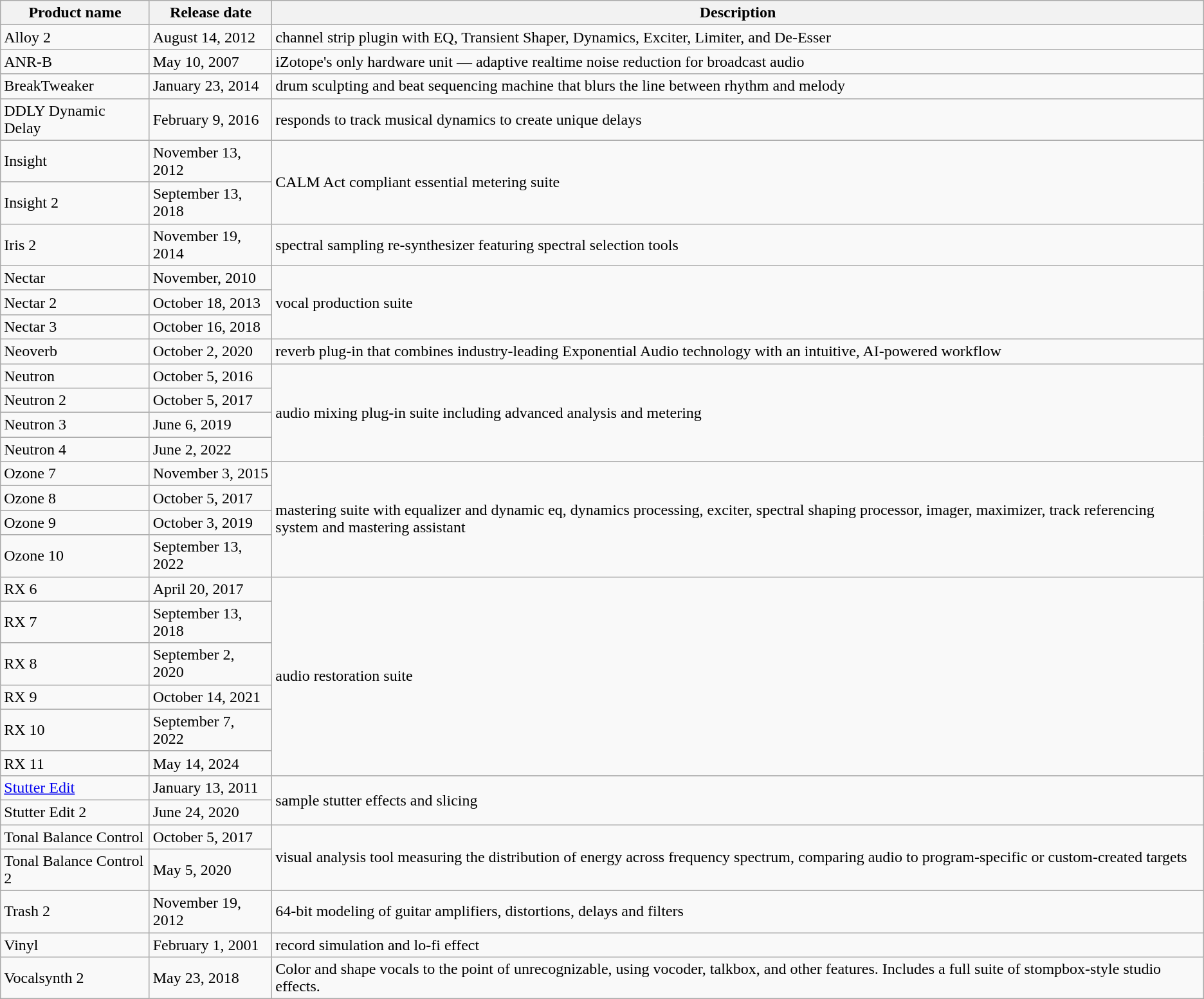<table class="wikitable">
<tr>
<th>Product name</th>
<th>Release date</th>
<th>Description</th>
</tr>
<tr>
<td>Alloy 2</td>
<td>August 14, 2012</td>
<td>channel strip plugin with EQ, Transient Shaper, Dynamics, Exciter, Limiter, and De-Esser</td>
</tr>
<tr>
<td>ANR-B</td>
<td>May 10, 2007</td>
<td>iZotope's only hardware unit — adaptive realtime noise reduction for broadcast audio</td>
</tr>
<tr>
<td>BreakTweaker</td>
<td>January 23, 2014</td>
<td>drum sculpting and beat sequencing machine that blurs the line between rhythm and melody</td>
</tr>
<tr>
<td>DDLY Dynamic Delay</td>
<td>February 9, 2016</td>
<td>responds to track musical dynamics to create unique delays</td>
</tr>
<tr>
<td>Insight</td>
<td>November 13, 2012</td>
<td rowspan="2">CALM Act compliant essential metering suite</td>
</tr>
<tr>
<td>Insight 2</td>
<td>September 13, 2018</td>
</tr>
<tr>
<td>Iris 2</td>
<td>November 19, 2014</td>
<td>spectral sampling re-synthesizer featuring spectral selection tools</td>
</tr>
<tr>
<td>Nectar</td>
<td>November, 2010</td>
<td rowspan="3">vocal production suite</td>
</tr>
<tr>
<td>Nectar 2</td>
<td>October 18, 2013</td>
</tr>
<tr>
<td>Nectar 3</td>
<td>October 16, 2018</td>
</tr>
<tr>
<td>Neoverb</td>
<td>October 2, 2020</td>
<td>reverb plug-in that combines industry-leading Exponential Audio technology with an intuitive, AI-powered workflow</td>
</tr>
<tr>
<td>Neutron</td>
<td>October 5, 2016</td>
<td rowspan="4">audio mixing plug-in suite including advanced analysis and metering</td>
</tr>
<tr>
<td>Neutron 2</td>
<td>October 5, 2017</td>
</tr>
<tr>
<td>Neutron 3</td>
<td>June 6, 2019</td>
</tr>
<tr>
<td>Neutron 4</td>
<td>June 2, 2022</td>
</tr>
<tr>
<td>Ozone 7</td>
<td>November 3, 2015</td>
<td rowspan="4">mastering suite with equalizer and dynamic eq, dynamics processing, exciter, spectral shaping processor, imager, maximizer, track referencing system and mastering assistant</td>
</tr>
<tr>
<td>Ozone 8</td>
<td>October 5, 2017</td>
</tr>
<tr>
<td>Ozone 9</td>
<td>October 3, 2019</td>
</tr>
<tr>
<td>Ozone 10</td>
<td>September 13, 2022</td>
</tr>
<tr>
<td>RX 6</td>
<td>April 20, 2017</td>
<td rowspan="6">audio restoration suite</td>
</tr>
<tr>
<td>RX 7</td>
<td>September 13, 2018</td>
</tr>
<tr>
<td>RX 8</td>
<td>September 2, 2020</td>
</tr>
<tr>
<td>RX 9</td>
<td>October 14, 2021</td>
</tr>
<tr>
<td>RX 10</td>
<td>September 7, 2022</td>
</tr>
<tr>
<td>RX 11</td>
<td>May 14, 2024</td>
</tr>
<tr>
<td><a href='#'>Stutter Edit</a></td>
<td>January 13, 2011</td>
<td rowspan="2">sample stutter effects and slicing</td>
</tr>
<tr>
<td>Stutter Edit 2</td>
<td>June 24, 2020</td>
</tr>
<tr>
<td>Tonal Balance Control</td>
<td>October 5, 2017</td>
<td rowspan="2">visual analysis tool measuring the distribution of energy across frequency spectrum, comparing audio to program-specific or custom-created targets</td>
</tr>
<tr>
<td>Tonal Balance Control 2</td>
<td>May 5, 2020</td>
</tr>
<tr>
<td>Trash 2</td>
<td>November 19, 2012</td>
<td>64-bit modeling of guitar amplifiers, distortions, delays and filters</td>
</tr>
<tr>
<td>Vinyl</td>
<td>February 1, 2001</td>
<td>record simulation and lo-fi effect</td>
</tr>
<tr>
<td>Vocalsynth 2</td>
<td>May 23, 2018</td>
<td>Color and shape vocals to the point of unrecognizable, using vocoder, talkbox, and other features. Includes a full suite of stompbox-style studio effects.</td>
</tr>
</table>
